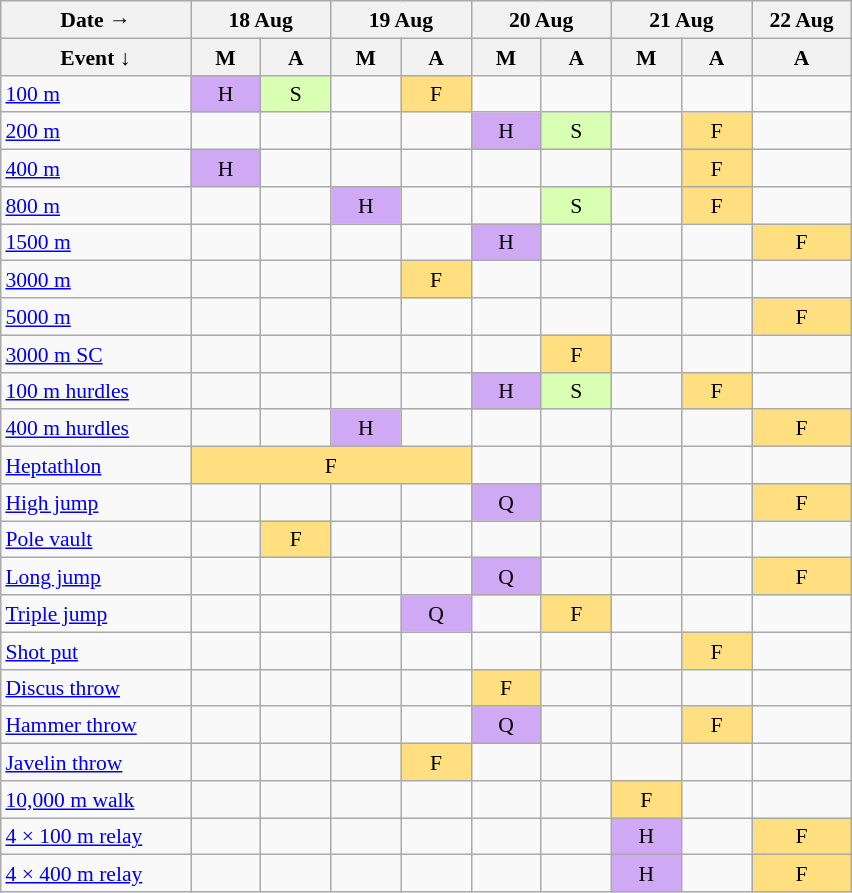<table class="wikitable" style="text-align:center; margin:0.5em auto; font-size:90%; line-height:1.25em;">
<tr>
<th>Date →</th>
<th colspan=2>18 Aug</th>
<th colspan=2>19 Aug</th>
<th colspan=2>20 Aug</th>
<th colspan=2>21 Aug</th>
<th>22 Aug</th>
</tr>
<tr>
<th width="120px">Event ↓</th>
<th width="40px">M</th>
<th width="40px">A</th>
<th width="40px">M</th>
<th width="40px">A</th>
<th width="40px">M</th>
<th width="40px">A</th>
<th width="40px">M</th>
<th width="40px">A</th>
<th width="60px">A</th>
</tr>
<tr>
<td align="left"><a href='#'>100 m</a></td>
<td bgcolor="#D0A9F5">H</td>
<td bgcolor="#D9FFB2">S</td>
<td></td>
<td bgcolor="#FFDF80">F</td>
<td></td>
<td></td>
<td></td>
<td></td>
<td></td>
</tr>
<tr>
<td align="left"><a href='#'>200 m</a></td>
<td></td>
<td></td>
<td></td>
<td></td>
<td bgcolor="#D0A9F5">H</td>
<td bgcolor="#D9FFB2">S</td>
<td></td>
<td bgcolor="#FFDF80">F</td>
<td></td>
</tr>
<tr>
<td align="left"><a href='#'>400 m</a></td>
<td bgcolor="#D0A9F5">H</td>
<td></td>
<td></td>
<td></td>
<td></td>
<td></td>
<td></td>
<td bgcolor="#FFDF80">F</td>
<td></td>
</tr>
<tr>
<td align="left"><a href='#'>800 m</a></td>
<td></td>
<td></td>
<td bgcolor="#D0A9F5">H</td>
<td></td>
<td></td>
<td bgcolor="#D9FFB2">S</td>
<td></td>
<td bgcolor="#FFDF80">F</td>
<td></td>
</tr>
<tr>
<td align="left"><a href='#'>1500 m</a></td>
<td></td>
<td></td>
<td></td>
<td></td>
<td bgcolor="#D0A9F5">H</td>
<td></td>
<td></td>
<td></td>
<td bgcolor="#FFDF80">F</td>
</tr>
<tr>
<td align="left"><a href='#'>3000 m</a></td>
<td></td>
<td></td>
<td></td>
<td bgcolor="#FFDF80">F</td>
<td></td>
<td></td>
<td></td>
<td></td>
<td></td>
</tr>
<tr>
<td align="left"><a href='#'>5000 m</a></td>
<td></td>
<td></td>
<td></td>
<td></td>
<td></td>
<td></td>
<td></td>
<td></td>
<td bgcolor="#FFDF80">F</td>
</tr>
<tr>
<td align="left"><a href='#'>3000 m SC</a></td>
<td></td>
<td></td>
<td></td>
<td></td>
<td></td>
<td bgcolor="#FFDF80">F</td>
<td></td>
<td></td>
<td></td>
</tr>
<tr>
<td align="left"><a href='#'>100 m hurdles</a></td>
<td></td>
<td></td>
<td></td>
<td></td>
<td bgcolor="#D0A9F5">H</td>
<td bgcolor="#D9FFB2">S</td>
<td></td>
<td bgcolor="#FFDF80">F</td>
<td></td>
</tr>
<tr>
<td align="left"><a href='#'>400 m hurdles</a></td>
<td></td>
<td></td>
<td bgcolor="#D0A9F5">H</td>
<td></td>
<td></td>
<td></td>
<td></td>
<td></td>
<td bgcolor="#FFDF80">F</td>
</tr>
<tr>
<td align="left"><a href='#'>Heptathlon</a></td>
<td bgcolor="#FFDF80" colspan=4>F</td>
<td></td>
<td></td>
<td></td>
<td></td>
<td></td>
</tr>
<tr>
<td align="left"><a href='#'>High jump</a></td>
<td></td>
<td></td>
<td></td>
<td></td>
<td bgcolor="#D0A9F5">Q</td>
<td></td>
<td></td>
<td></td>
<td bgcolor="#FFDF80">F</td>
</tr>
<tr>
<td align="left"><a href='#'>Pole vault</a></td>
<td></td>
<td bgcolor="#FFDF80">F</td>
<td></td>
<td></td>
<td></td>
<td></td>
<td></td>
<td></td>
<td></td>
</tr>
<tr>
<td align="left"><a href='#'>Long jump</a></td>
<td></td>
<td></td>
<td></td>
<td></td>
<td bgcolor="#D0A9F5">Q</td>
<td></td>
<td></td>
<td></td>
<td bgcolor="#FFDF80">F</td>
</tr>
<tr>
<td align="left"><a href='#'>Triple jump</a></td>
<td></td>
<td></td>
<td></td>
<td bgcolor="#D0A9F5">Q</td>
<td></td>
<td bgcolor="#FFDF80">F</td>
<td></td>
<td></td>
<td></td>
</tr>
<tr>
<td align="left"><a href='#'>Shot put</a></td>
<td></td>
<td></td>
<td></td>
<td></td>
<td></td>
<td></td>
<td></td>
<td bgcolor="#FFDF80">F</td>
<td></td>
</tr>
<tr>
<td align="left"><a href='#'>Discus throw</a></td>
<td></td>
<td></td>
<td></td>
<td></td>
<td bgcolor="#FFDF80">F</td>
<td></td>
<td></td>
<td></td>
<td></td>
</tr>
<tr>
<td align="left"><a href='#'>Hammer throw</a></td>
<td></td>
<td></td>
<td></td>
<td></td>
<td bgcolor="#D0A9F5">Q</td>
<td></td>
<td></td>
<td bgcolor="#FFDF80">F</td>
<td></td>
</tr>
<tr>
<td align="left"><a href='#'>Javelin throw</a></td>
<td></td>
<td></td>
<td></td>
<td bgcolor="#FFDF80">F</td>
<td></td>
<td></td>
<td></td>
<td></td>
<td></td>
</tr>
<tr>
<td align="left"><a href='#'>10,000 m walk</a></td>
<td></td>
<td></td>
<td></td>
<td></td>
<td></td>
<td></td>
<td bgcolor="#FFDF80">F</td>
<td></td>
<td></td>
</tr>
<tr>
<td align="left"><a href='#'>4 × 100 m relay</a></td>
<td></td>
<td></td>
<td></td>
<td></td>
<td></td>
<td></td>
<td bgcolor="#D0A9F5">H</td>
<td></td>
<td bgcolor="#FFDF80">F</td>
</tr>
<tr>
<td align="left"><a href='#'>4 × 400 m relay</a></td>
<td></td>
<td></td>
<td></td>
<td></td>
<td></td>
<td></td>
<td bgcolor="#D0A9F5">H</td>
<td></td>
<td bgcolor="#FFDF80">F</td>
</tr>
</table>
